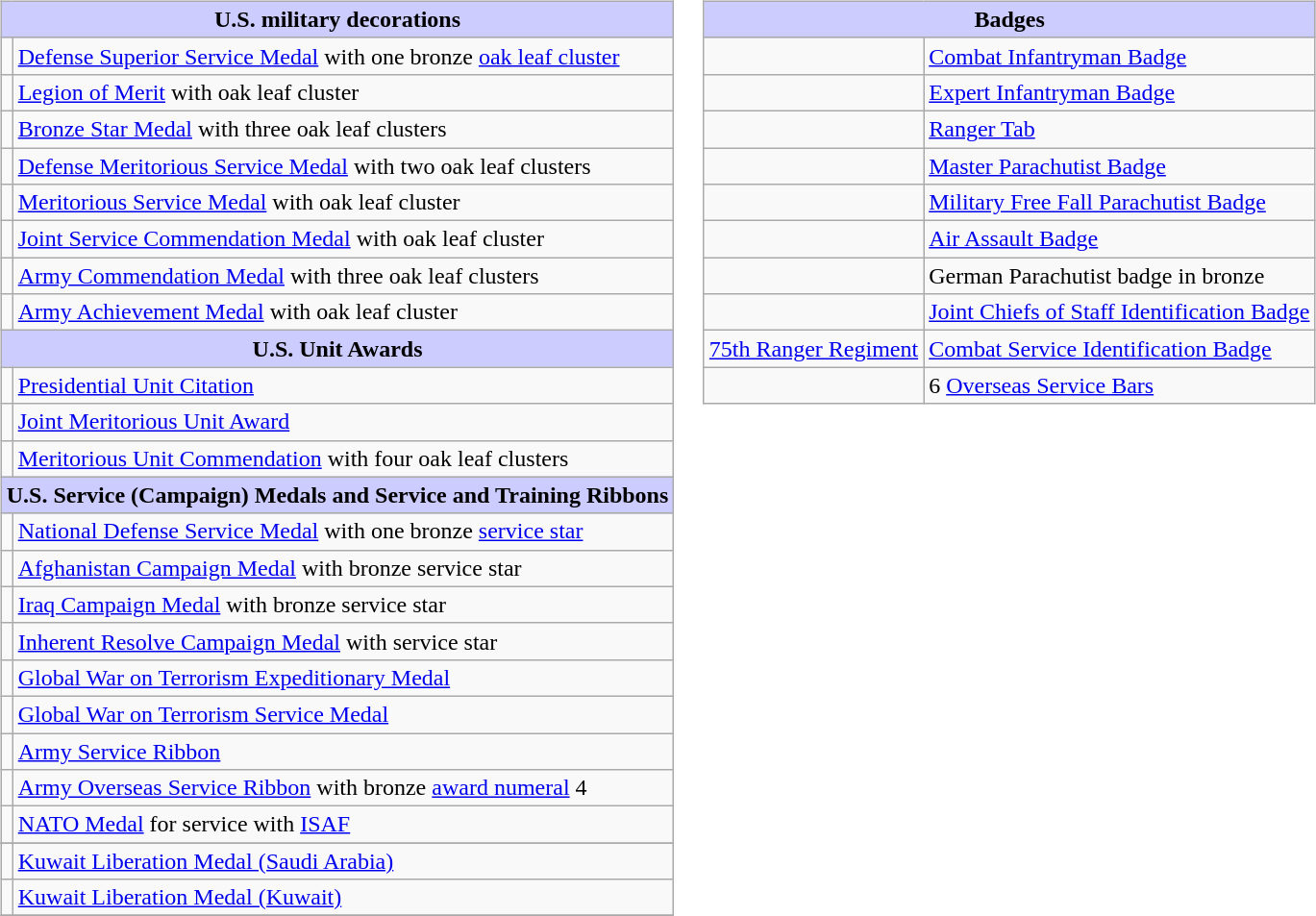<table style="width=100%;">
<tr>
<td valign="top"><br><table class="wikitable">
<tr style="background:#ccf; text-align:center;">
<td colspan=2><strong>U.S. military decorations</strong></td>
</tr>
<tr>
<td></td>
<td><a href='#'>Defense Superior Service Medal</a> with one bronze <a href='#'>oak leaf cluster</a></td>
</tr>
<tr>
<td></td>
<td><a href='#'>Legion of Merit</a> with oak leaf cluster</td>
</tr>
<tr>
<td></td>
<td><a href='#'>Bronze Star Medal</a> with three oak leaf clusters</td>
</tr>
<tr>
<td></td>
<td><a href='#'>Defense Meritorious Service Medal</a> with two oak leaf clusters</td>
</tr>
<tr>
<td></td>
<td><a href='#'>Meritorious Service Medal</a> with oak leaf cluster</td>
</tr>
<tr>
<td></td>
<td><a href='#'>Joint Service Commendation Medal</a> with oak leaf cluster</td>
</tr>
<tr>
<td></td>
<td><a href='#'>Army Commendation Medal</a> with three oak leaf clusters</td>
</tr>
<tr>
<td></td>
<td><a href='#'>Army Achievement Medal</a> with oak leaf cluster</td>
</tr>
<tr style="background:#ccf; text-align:center;">
<td colspan=2><strong>U.S. Unit Awards</strong></td>
</tr>
<tr>
<td></td>
<td><a href='#'>Presidential Unit Citation</a></td>
</tr>
<tr>
<td></td>
<td><a href='#'>Joint Meritorious Unit Award</a></td>
</tr>
<tr>
<td><span></span><span></span><span></span><span></span></td>
<td><a href='#'>Meritorious Unit Commendation</a> with four oak leaf clusters</td>
</tr>
<tr style="background:#ccf; text-align:center;">
<td colspan=2><strong>U.S. Service (Campaign) Medals and Service and Training Ribbons</strong></td>
</tr>
<tr>
<td></td>
<td><a href='#'>National Defense Service Medal</a> with one bronze <a href='#'>service star</a></td>
</tr>
<tr>
<td></td>
<td><a href='#'>Afghanistan Campaign Medal</a> with bronze service star</td>
</tr>
<tr>
<td></td>
<td><a href='#'>Iraq Campaign Medal</a> with bronze service star</td>
</tr>
<tr>
<td></td>
<td><a href='#'>Inherent Resolve Campaign Medal</a> with service star</td>
</tr>
<tr>
<td></td>
<td><a href='#'>Global War on Terrorism Expeditionary Medal</a></td>
</tr>
<tr>
<td></td>
<td><a href='#'>Global War on Terrorism Service Medal</a></td>
</tr>
<tr>
<td></td>
<td><a href='#'>Army Service Ribbon</a></td>
</tr>
<tr>
<td><span></span></td>
<td><a href='#'>Army Overseas Service Ribbon</a> with bronze <a href='#'>award numeral</a> 4</td>
</tr>
<tr>
<td></td>
<td><a href='#'>NATO Medal</a> for service with <a href='#'>ISAF</a></td>
</tr>
<tr style="background:#ccf; text-align:center;">
</tr>
<tr>
<td></td>
<td><a href='#'>Kuwait Liberation Medal (Saudi Arabia)</a></td>
</tr>
<tr>
<td></td>
<td><a href='#'>Kuwait Liberation Medal (Kuwait)</a></td>
</tr>
<tr>
</tr>
</table>
</td>
<td valign="top"><br><table class="wikitable">
<tr style="background:#ccf; text-align:center;">
<td colspan=2><strong>Badges</strong></td>
</tr>
<tr>
<td></td>
<td><a href='#'>Combat Infantryman Badge</a></td>
</tr>
<tr>
<td></td>
<td><a href='#'>Expert Infantryman Badge</a></td>
</tr>
<tr>
<td></td>
<td><a href='#'>Ranger Tab</a></td>
</tr>
<tr>
<td></td>
<td><a href='#'>Master Parachutist Badge</a></td>
</tr>
<tr>
<td></td>
<td><a href='#'>Military Free Fall Parachutist Badge</a></td>
</tr>
<tr>
<td></td>
<td><a href='#'>Air Assault Badge</a></td>
</tr>
<tr>
<td></td>
<td>German Parachutist badge in bronze</td>
</tr>
<tr>
<td></td>
<td><a href='#'>Joint Chiefs of Staff Identification Badge</a></td>
</tr>
<tr>
<td> <a href='#'>75th Ranger Regiment</a></td>
<td><a href='#'>Combat Service Identification Badge</a></td>
</tr>
<tr>
<td></td>
<td>6 <a href='#'>Overseas Service Bars</a></td>
</tr>
</table>
</td>
</tr>
</table>
